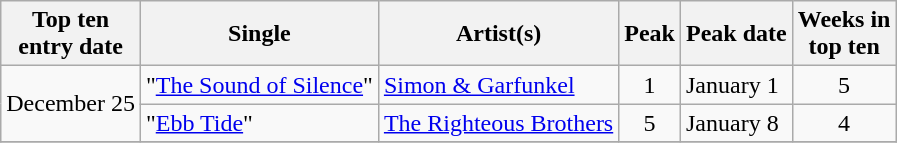<table class="plainrowheaders sortable wikitable">
<tr>
<th>Top ten<br>entry date</th>
<th>Single</th>
<th>Artist(s)</th>
<th data-sort-type="number">Peak</th>
<th>Peak date</th>
<th data-sort-type="number">Weeks in<br>top ten</th>
</tr>
<tr>
<td rowspan="2">December 25</td>
<td>"<a href='#'>The Sound of Silence</a>"</td>
<td><a href='#'>Simon & Garfunkel</a></td>
<td align=center>1</td>
<td>January 1</td>
<td align=center>5</td>
</tr>
<tr>
<td>"<a href='#'>Ebb Tide</a>"</td>
<td><a href='#'>The Righteous Brothers</a></td>
<td align=center>5</td>
<td>January 8</td>
<td align=center>4</td>
</tr>
<tr>
</tr>
</table>
